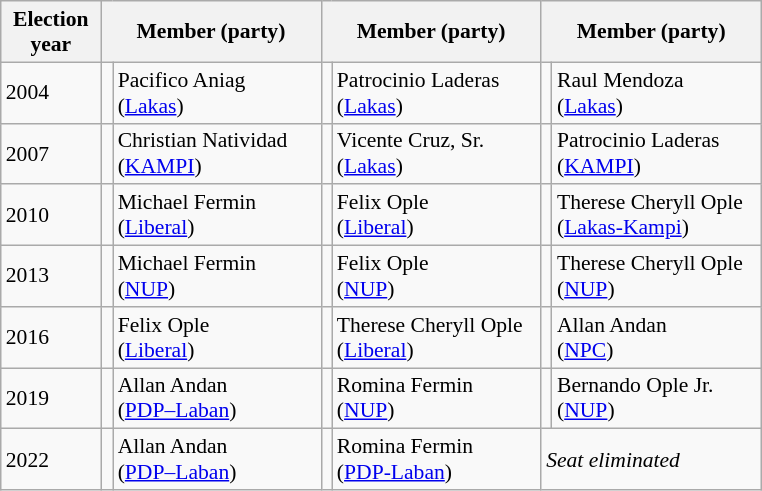<table class=wikitable style="font-size:90%">
<tr>
<th width=60px>Election<br>year</th>
<th colspan=2 width=140px>Member (party)</th>
<th colspan=2 width=140px>Member (party)</th>
<th colspan=2 width=140px>Member (party)</th>
</tr>
<tr>
<td>2004</td>
<td bgcolor=></td>
<td>Pacifico Aniag<br>(<a href='#'>Lakas</a>)</td>
<td bgcolor=></td>
<td>Patrocinio Laderas<br>(<a href='#'>Lakas</a>)</td>
<td bgcolor=></td>
<td>Raul Mendoza<br>(<a href='#'>Lakas</a>)</td>
</tr>
<tr>
<td>2007</td>
<td bgcolor=></td>
<td>Christian Natividad<br>(<a href='#'>KAMPI</a>)</td>
<td bgcolor=></td>
<td>Vicente Cruz, Sr.<br>(<a href='#'>Lakas</a>)</td>
<td bgcolor=></td>
<td>Patrocinio Laderas<br>(<a href='#'>KAMPI</a>)</td>
</tr>
<tr>
<td>2010</td>
<td bgcolor=></td>
<td>Michael Fermin<br>(<a href='#'>Liberal</a>)</td>
<td bgcolor=></td>
<td>Felix Ople<br>(<a href='#'>Liberal</a>)</td>
<td bgcolor=></td>
<td>Therese Cheryll Ople<br>(<a href='#'>Lakas-Kampi</a>)</td>
</tr>
<tr>
<td>2013</td>
<td bgcolor=></td>
<td>Michael Fermin<br>(<a href='#'>NUP</a>)</td>
<td bgcolor=></td>
<td>Felix Ople<br>(<a href='#'>NUP</a>)</td>
<td bgcolor=></td>
<td>Therese Cheryll Ople<br>(<a href='#'>NUP</a>)</td>
</tr>
<tr>
<td>2016</td>
<td bgcolor=></td>
<td>Felix Ople<br>(<a href='#'>Liberal</a>)</td>
<td bgcolor=></td>
<td>Therese Cheryll Ople<br>(<a href='#'>Liberal</a>)</td>
<td bgcolor=></td>
<td>Allan Andan<br>(<a href='#'>NPC</a>)</td>
</tr>
<tr>
<td>2019</td>
<td bgcolor=></td>
<td>Allan Andan<br>(<a href='#'>PDP–Laban</a>)</td>
<td bgcolor=></td>
<td>Romina Fermin<br>(<a href='#'>NUP</a>)</td>
<td bgcolor=></td>
<td>Bernando Ople Jr.<br>(<a href='#'>NUP</a>)</td>
</tr>
<tr>
<td>2022</td>
<td bgcolor=></td>
<td>Allan Andan<br>(<a href='#'>PDP–Laban</a>)</td>
<td bgcolor=></td>
<td>Romina Fermin<br>(<a href='#'>PDP-Laban</a>)</td>
<td colspan=2><em>Seat eliminated</em></td>
</tr>
</table>
